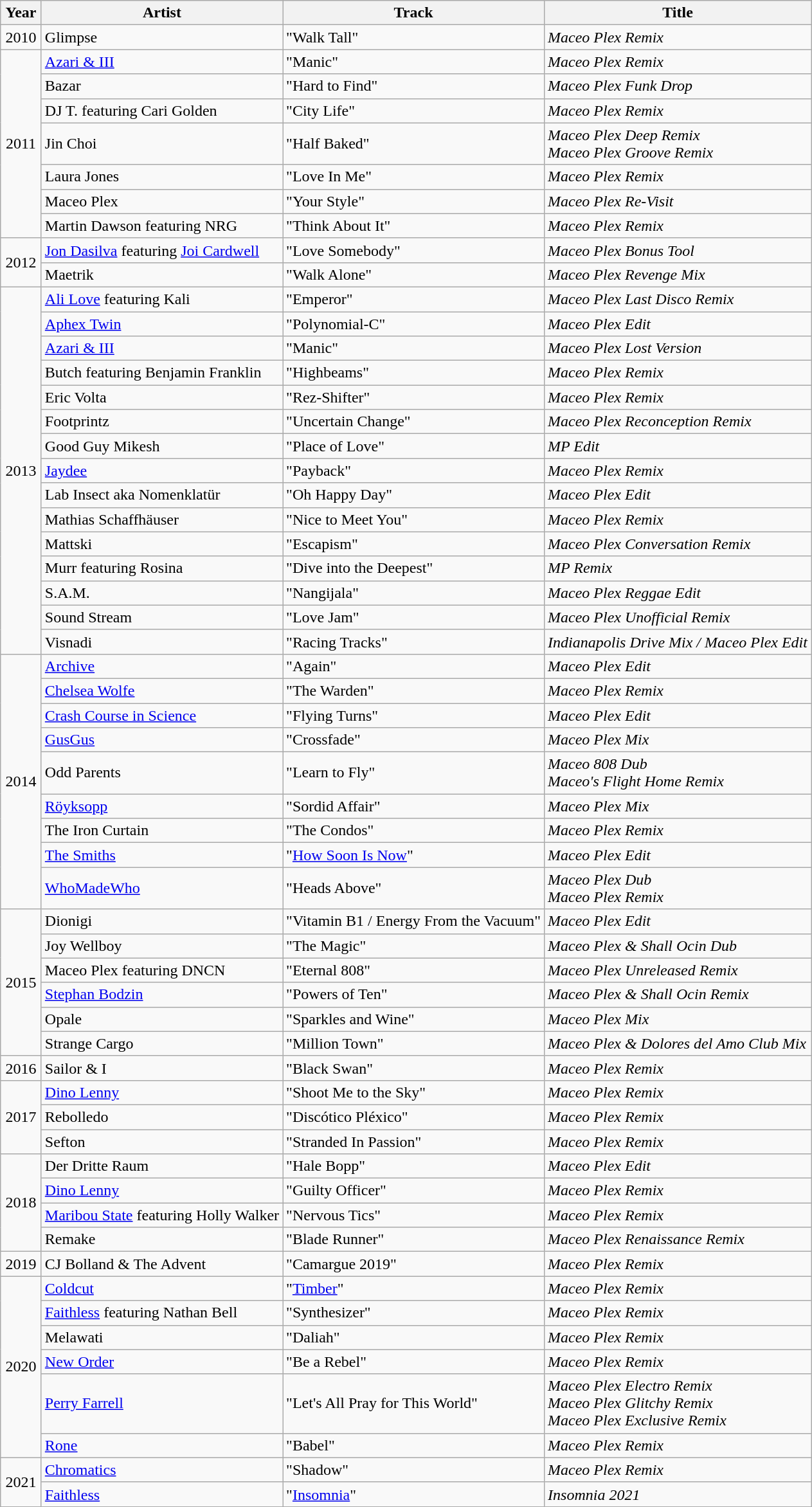<table class="wikitable">
<tr>
<th style="text-align:center; width:35px;">Year</th>
<th>Artist</th>
<th>Track</th>
<th>Title</th>
</tr>
<tr>
<td style="text-align:center;" rowspan="1">2010</td>
<td>Glimpse</td>
<td>"Walk Tall"</td>
<td><em>Maceo Plex Remix</em></td>
</tr>
<tr>
<td style="text-align:center;" rowspan="7">2011</td>
<td><a href='#'>Azari & III</a></td>
<td>"Manic"</td>
<td><em>Maceo Plex Remix</em></td>
</tr>
<tr>
<td>Bazar</td>
<td>"Hard to Find"</td>
<td><em>Maceo Plex Funk Drop</em></td>
</tr>
<tr>
<td>DJ T. featuring Cari Golden</td>
<td>"City Life"</td>
<td><em>Maceo Plex Remix</em></td>
</tr>
<tr>
<td>Jin Choi</td>
<td>"Half Baked"</td>
<td><em>Maceo Plex Deep Remix</em><br><em>Maceo Plex Groove Remix</em></td>
</tr>
<tr>
<td>Laura Jones</td>
<td>"Love In Me"</td>
<td><em>Maceo Plex Remix</em></td>
</tr>
<tr>
<td>Maceo Plex</td>
<td>"Your Style"</td>
<td><em>Maceo Plex Re-Visit</em></td>
</tr>
<tr>
<td>Martin Dawson featuring NRG</td>
<td>"Think About It"</td>
<td><em>Maceo Plex Remix</em></td>
</tr>
<tr>
<td style="text-align:center;" rowspan="2">2012</td>
<td><a href='#'>Jon Dasilva</a> featuring <a href='#'>Joi Cardwell</a></td>
<td>"Love Somebody"</td>
<td><em>Maceo Plex Bonus Tool</em></td>
</tr>
<tr>
<td>Maetrik</td>
<td>"Walk Alone"</td>
<td><em>Maceo Plex Revenge Mix</em></td>
</tr>
<tr>
<td style="text-align:center;" rowspan="15">2013</td>
<td><a href='#'>Ali Love</a> featuring Kali</td>
<td>"Emperor"</td>
<td><em>Maceo Plex Last Disco Remix</em></td>
</tr>
<tr>
<td><a href='#'>Aphex Twin</a></td>
<td>"Polynomial-C"</td>
<td><em>Maceo Plex Edit</em></td>
</tr>
<tr>
<td><a href='#'>Azari & III</a></td>
<td>"Manic"</td>
<td><em>Maceo Plex Lost Version</em></td>
</tr>
<tr>
<td>Butch featuring Benjamin Franklin</td>
<td>"Highbeams"</td>
<td><em>Maceo Plex Remix</em></td>
</tr>
<tr>
<td>Eric Volta</td>
<td>"Rez-Shifter"</td>
<td><em>Maceo Plex Remix</em></td>
</tr>
<tr>
<td>Footprintz</td>
<td>"Uncertain Change"</td>
<td><em>Maceo Plex Reconception Remix</em></td>
</tr>
<tr>
<td>Good Guy Mikesh</td>
<td>"Place of Love"</td>
<td><em>MP Edit</em></td>
</tr>
<tr>
<td><a href='#'>Jaydee</a></td>
<td>"Payback"</td>
<td><em>Maceo Plex Remix</em></td>
</tr>
<tr>
<td>Lab Insect aka Nomenklatür</td>
<td>"Oh Happy Day"</td>
<td><em>Maceo Plex Edit</em></td>
</tr>
<tr>
<td>Mathias Schaffhäuser</td>
<td>"Nice to Meet You"</td>
<td><em>Maceo Plex Remix</em></td>
</tr>
<tr>
<td>Mattski</td>
<td>"Escapism"</td>
<td><em>Maceo Plex Conversation Remix</em></td>
</tr>
<tr>
<td>Murr featuring Rosina</td>
<td>"Dive into the Deepest"</td>
<td><em>MP Remix</em></td>
</tr>
<tr>
<td>S.A.M.</td>
<td>"Nangijala"</td>
<td><em>Maceo Plex Reggae Edit</em></td>
</tr>
<tr>
<td>Sound Stream</td>
<td>"Love Jam"</td>
<td><em>Maceo Plex Unofficial Remix</em></td>
</tr>
<tr>
<td>Visnadi</td>
<td>"Racing Tracks"</td>
<td><em>Indianapolis Drive Mix / Maceo Plex Edit</em></td>
</tr>
<tr>
<td style="text-align:center;" rowspan="9">2014</td>
<td><a href='#'>Archive</a></td>
<td>"Again"</td>
<td><em>Maceo Plex Edit</em></td>
</tr>
<tr>
<td><a href='#'>Chelsea Wolfe</a></td>
<td>"The Warden"</td>
<td><em>Maceo Plex Remix</em></td>
</tr>
<tr>
<td><a href='#'>Crash Course in Science</a></td>
<td>"Flying Turns"</td>
<td><em>Maceo Plex Edit</em></td>
</tr>
<tr>
<td><a href='#'>GusGus</a></td>
<td>"Crossfade"</td>
<td><em>Maceo Plex Mix</em></td>
</tr>
<tr>
<td>Odd Parents</td>
<td>"Learn to Fly"</td>
<td><em>Maceo 808 Dub</em><br><em>Maceo's Flight Home Remix</em></td>
</tr>
<tr>
<td><a href='#'>Röyksopp</a></td>
<td>"Sordid Affair"</td>
<td><em>Maceo Plex Mix</em></td>
</tr>
<tr>
<td>The Iron Curtain</td>
<td>"The Condos"</td>
<td><em>Maceo Plex Remix</em></td>
</tr>
<tr>
<td><a href='#'>The Smiths</a></td>
<td>"<a href='#'>How Soon Is Now</a>"</td>
<td><em>Maceo Plex Edit</em></td>
</tr>
<tr>
<td><a href='#'>WhoMadeWho</a></td>
<td>"Heads Above"</td>
<td><em>Maceo Plex Dub</em><br><em>Maceo Plex Remix</em></td>
</tr>
<tr>
<td style="text-align:center;" rowspan="6">2015</td>
<td>Dionigi</td>
<td>"Vitamin B1 / Energy From the Vacuum"</td>
<td><em>Maceo Plex Edit</em></td>
</tr>
<tr>
<td>Joy Wellboy</td>
<td>"The Magic"</td>
<td><em>Maceo Plex & Shall Ocin Dub</em></td>
</tr>
<tr>
<td>Maceo Plex featuring DNCN</td>
<td>"Eternal 808"</td>
<td><em>Maceo Plex Unreleased Remix</em></td>
</tr>
<tr>
<td><a href='#'>Stephan Bodzin</a></td>
<td>"Powers of Ten"</td>
<td><em>Maceo Plex & Shall Ocin Remix</em></td>
</tr>
<tr>
<td>Opale</td>
<td>"Sparkles and Wine"</td>
<td><em>Maceo Plex Mix</em></td>
</tr>
<tr>
<td>Strange Cargo</td>
<td>"Million Town"</td>
<td><em>Maceo Plex & Dolores del Amo Club Mix</em></td>
</tr>
<tr>
<td style="text-align:center;" rowspan="1">2016</td>
<td>Sailor & I</td>
<td>"Black Swan"</td>
<td><em>Maceo Plex Remix</em></td>
</tr>
<tr>
<td style="text-align:center;" rowspan="3">2017</td>
<td><a href='#'>Dino Lenny</a></td>
<td>"Shoot Me to the Sky"</td>
<td><em>Maceo Plex Remix</em></td>
</tr>
<tr>
<td>Rebolledo</td>
<td>"Discótico Pléxico"</td>
<td><em>Maceo Plex Remix</em></td>
</tr>
<tr>
<td>Sefton</td>
<td>"Stranded In Passion"</td>
<td><em>Maceo Plex Remix</em></td>
</tr>
<tr>
<td style="text-align:center;" rowspan="4">2018</td>
<td>Der Dritte Raum</td>
<td>"Hale Bopp"</td>
<td><em>Maceo Plex Edit</em></td>
</tr>
<tr>
<td><a href='#'>Dino Lenny</a></td>
<td>"Guilty Officer"</td>
<td><em>Maceo Plex Remix</em></td>
</tr>
<tr>
<td><a href='#'>Maribou State</a> featuring Holly Walker</td>
<td>"Nervous Tics"</td>
<td><em>Maceo Plex Remix</em></td>
</tr>
<tr>
<td>Remake</td>
<td>"Blade Runner"</td>
<td><em>Maceo Plex Renaissance Remix</em></td>
</tr>
<tr>
<td style="text-align:center;" rowspan="1">2019</td>
<td>CJ Bolland & The Advent</td>
<td>"Camargue 2019"</td>
<td><em>Maceo Plex Remix</em></td>
</tr>
<tr>
<td style="text-align:center;" rowspan="6">2020</td>
<td><a href='#'>Coldcut</a></td>
<td>"<a href='#'>Timber</a>"</td>
<td><em>Maceo Plex Remix</em></td>
</tr>
<tr>
<td><a href='#'>Faithless</a> featuring Nathan Bell</td>
<td>"Synthesizer"</td>
<td><em>Maceo Plex Remix</em></td>
</tr>
<tr>
<td>Melawati</td>
<td>"Daliah"</td>
<td><em>Maceo Plex Remix</em></td>
</tr>
<tr>
<td><a href='#'>New Order</a></td>
<td>"Be a Rebel"</td>
<td><em>Maceo Plex Remix</em></td>
</tr>
<tr>
<td><a href='#'>Perry Farrell</a></td>
<td>"Let's All Pray for This World"</td>
<td><em>Maceo Plex Electro Remix</em><br><em>Maceo Plex Glitchy Remix</em><br><em>Maceo Plex Exclusive Remix</em></td>
</tr>
<tr>
<td><a href='#'>Rone</a></td>
<td>"Babel"</td>
<td><em>Maceo Plex Remix</em></td>
</tr>
<tr>
<td style="text-align:center;" rowspan="2">2021</td>
<td><a href='#'>Chromatics</a></td>
<td>"Shadow"</td>
<td><em>Maceo Plex Remix</em></td>
</tr>
<tr>
<td><a href='#'>Faithless</a></td>
<td>"<a href='#'>Insomnia</a>"</td>
<td><em>Insomnia 2021</em></td>
</tr>
</table>
